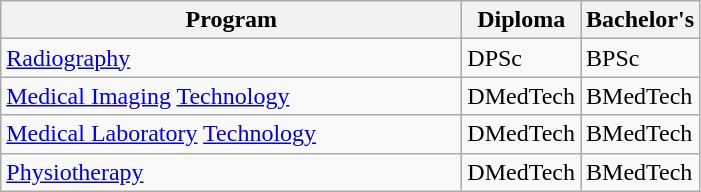<table class="wikitable">
<tr>
<th width="300">Program</th>
<th width="50">Diploma</th>
<th width="50">Bachelor's</th>
</tr>
<tr>
<td><a href='#'>Radiography</a></td>
<td>DPSc</td>
<td>BPSc</td>
</tr>
<tr>
<td><a href='#'>Medical Imaging</a> <a href='#'>Technology</a></td>
<td>DMedTech</td>
<td>BMedTech</td>
</tr>
<tr>
<td><a href='#'>Medical Laboratory</a> <a href='#'>Technology</a></td>
<td>DMedTech</td>
<td>BMedTech</td>
</tr>
<tr>
<td><a href='#'>Physiotherapy</a></td>
<td>DMedTech</td>
<td>BMedTech</td>
</tr>
</table>
